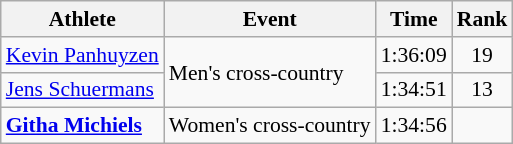<table class="wikitable" style="font-size:90%">
<tr>
<th>Athlete</th>
<th>Event</th>
<th>Time</th>
<th>Rank</th>
</tr>
<tr align=center>
<td align=left><a href='#'>Kevin Panhuyzen</a></td>
<td align=left rowspan=2>Men's cross-country</td>
<td>1:36:09</td>
<td>19</td>
</tr>
<tr align=center>
<td align=left><a href='#'>Jens Schuermans</a></td>
<td>1:34:51</td>
<td>13</td>
</tr>
<tr align=center>
<td align=left><strong><a href='#'>Githa Michiels</a></strong></td>
<td align=left>Women's cross-country</td>
<td>1:34:56</td>
<td></td>
</tr>
</table>
